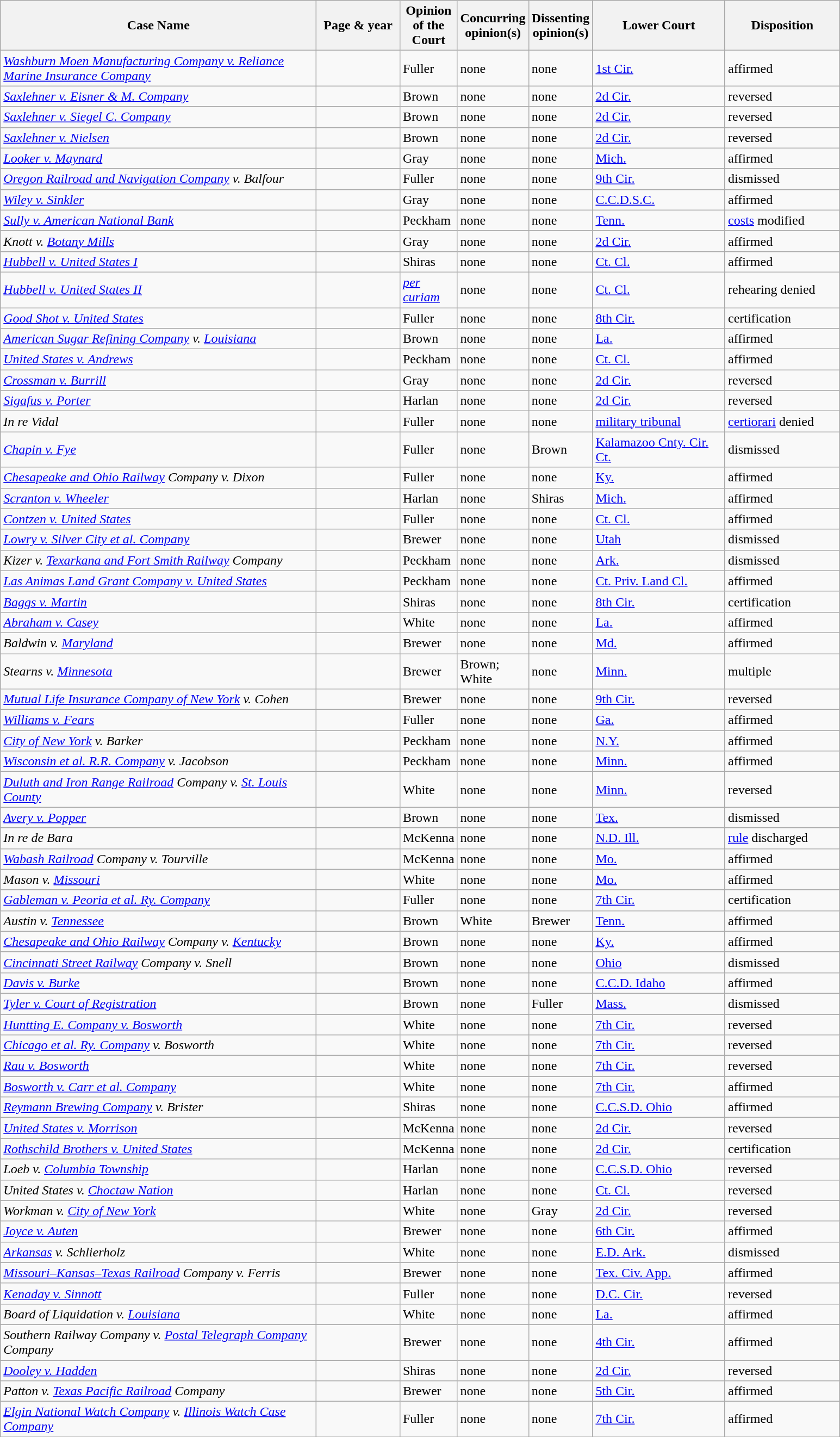<table class="wikitable sortable">
<tr>
<th scope="col" style="width: 380px;">Case Name</th>
<th scope="col" style="width: 95px;">Page & year</th>
<th scope="col" style="width: 10px;">Opinion of the Court</th>
<th scope="col" style="width: 10px;">Concurring opinion(s)</th>
<th scope="col" style="width: 10px;">Dissenting opinion(s)</th>
<th scope="col" style="width: 155px;">Lower Court</th>
<th scope="col" style="width: 133px;">Disposition</th>
</tr>
<tr>
<td><em><a href='#'>Washburn Moen Manufacturing Company v. Reliance Marine Insurance Company</a></em></td>
<td align="right"></td>
<td>Fuller</td>
<td>none</td>
<td>none</td>
<td><a href='#'>1st Cir.</a></td>
<td>affirmed</td>
</tr>
<tr>
<td><em><a href='#'>Saxlehner v. Eisner & M. Company</a></em></td>
<td align="right"></td>
<td>Brown</td>
<td>none</td>
<td>none</td>
<td><a href='#'>2d Cir.</a></td>
<td>reversed</td>
</tr>
<tr>
<td><em><a href='#'>Saxlehner v. Siegel C. Company</a></em></td>
<td align="right"></td>
<td>Brown</td>
<td>none</td>
<td>none</td>
<td><a href='#'>2d Cir.</a></td>
<td>reversed</td>
</tr>
<tr>
<td><em><a href='#'>Saxlehner v. Nielsen</a></em></td>
<td align="right"></td>
<td>Brown</td>
<td>none</td>
<td>none</td>
<td><a href='#'>2d Cir.</a></td>
<td>reversed</td>
</tr>
<tr>
<td><em><a href='#'>Looker v. Maynard</a></em></td>
<td align="right"></td>
<td>Gray</td>
<td>none</td>
<td>none</td>
<td><a href='#'>Mich.</a></td>
<td>affirmed</td>
</tr>
<tr>
<td><em><a href='#'>Oregon Railroad and Navigation Company</a> v. Balfour</em></td>
<td align="right"></td>
<td>Fuller</td>
<td>none</td>
<td>none</td>
<td><a href='#'>9th Cir.</a></td>
<td>dismissed</td>
</tr>
<tr>
<td><em><a href='#'>Wiley v. Sinkler</a></em></td>
<td align="right"></td>
<td>Gray</td>
<td>none</td>
<td>none</td>
<td><a href='#'>C.C.D.S.C.</a></td>
<td>affirmed</td>
</tr>
<tr>
<td><em><a href='#'>Sully v. American National Bank</a></em></td>
<td align="right"></td>
<td>Peckham</td>
<td>none</td>
<td>none</td>
<td><a href='#'>Tenn.</a></td>
<td><a href='#'>costs</a> modified</td>
</tr>
<tr>
<td><em>Knott v. <a href='#'>Botany Mills</a></em></td>
<td align="right"></td>
<td>Gray</td>
<td>none</td>
<td>none</td>
<td><a href='#'>2d Cir.</a></td>
<td>affirmed</td>
</tr>
<tr>
<td><em><a href='#'>Hubbell v. United States I</a></em></td>
<td align="right"></td>
<td>Shiras</td>
<td>none</td>
<td>none</td>
<td><a href='#'>Ct. Cl.</a></td>
<td>affirmed</td>
</tr>
<tr>
<td><em><a href='#'>Hubbell v. United States II</a></em></td>
<td align="right"></td>
<td><em><a href='#'>per curiam</a></em></td>
<td>none</td>
<td>none</td>
<td><a href='#'>Ct. Cl.</a></td>
<td>rehearing denied</td>
</tr>
<tr>
<td><em><a href='#'>Good Shot v. United States</a></em></td>
<td align="right"></td>
<td>Fuller</td>
<td>none</td>
<td>none</td>
<td><a href='#'>8th Cir.</a></td>
<td>certification</td>
</tr>
<tr>
<td><em><a href='#'>American Sugar Refining Company</a> v. <a href='#'>Louisiana</a></em></td>
<td align="right"></td>
<td>Brown</td>
<td>none</td>
<td>none</td>
<td><a href='#'>La.</a></td>
<td>affirmed</td>
</tr>
<tr>
<td><em><a href='#'>United States v. Andrews</a></em></td>
<td align="right"></td>
<td>Peckham</td>
<td>none</td>
<td>none</td>
<td><a href='#'>Ct. Cl.</a></td>
<td>affirmed</td>
</tr>
<tr>
<td><em><a href='#'>Crossman v. Burrill</a></em></td>
<td align="right"></td>
<td>Gray</td>
<td>none</td>
<td>none</td>
<td><a href='#'>2d Cir.</a></td>
<td>reversed</td>
</tr>
<tr>
<td><em><a href='#'>Sigafus v. Porter</a></em></td>
<td align="right"></td>
<td>Harlan</td>
<td>none</td>
<td>none</td>
<td><a href='#'>2d Cir.</a></td>
<td>reversed</td>
</tr>
<tr>
<td><em>In re Vidal</em></td>
<td align="right"></td>
<td>Fuller</td>
<td>none</td>
<td>none</td>
<td><a href='#'>military tribunal</a></td>
<td><a href='#'>certiorari</a> denied</td>
</tr>
<tr>
<td><em><a href='#'>Chapin v. Fye</a></em></td>
<td align="right"></td>
<td>Fuller</td>
<td>none</td>
<td>Brown</td>
<td><a href='#'>Kalamazoo Cnty. Cir. Ct.</a></td>
<td>dismissed</td>
</tr>
<tr>
<td><em><a href='#'>Chesapeake and Ohio Railway</a> Company v. Dixon</em></td>
<td align="right"></td>
<td>Fuller</td>
<td>none</td>
<td>none</td>
<td><a href='#'>Ky.</a></td>
<td>affirmed</td>
</tr>
<tr>
<td><em><a href='#'>Scranton v. Wheeler</a></em></td>
<td align="right"></td>
<td>Harlan</td>
<td>none</td>
<td>Shiras</td>
<td><a href='#'>Mich.</a></td>
<td>affirmed</td>
</tr>
<tr>
<td><em><a href='#'>Contzen v. United States</a></em></td>
<td align="right"></td>
<td>Fuller</td>
<td>none</td>
<td>none</td>
<td><a href='#'>Ct. Cl.</a></td>
<td>affirmed</td>
</tr>
<tr>
<td><em><a href='#'>Lowry v. Silver City et al. Company</a></em></td>
<td align="right"></td>
<td>Brewer</td>
<td>none</td>
<td>none</td>
<td><a href='#'>Utah</a></td>
<td>dismissed</td>
</tr>
<tr>
<td><em>Kizer v. <a href='#'>Texarkana and Fort Smith Railway</a> Company</em></td>
<td align="right"></td>
<td>Peckham</td>
<td>none</td>
<td>none</td>
<td><a href='#'>Ark.</a></td>
<td>dismissed</td>
</tr>
<tr>
<td><em><a href='#'>Las Animas Land Grant Company v. United States</a></em></td>
<td align="right"></td>
<td>Peckham</td>
<td>none</td>
<td>none</td>
<td><a href='#'>Ct. Priv. Land Cl.</a></td>
<td>affirmed</td>
</tr>
<tr>
<td><em><a href='#'>Baggs v. Martin</a></em></td>
<td align="right"></td>
<td>Shiras</td>
<td>none</td>
<td>none</td>
<td><a href='#'>8th Cir.</a></td>
<td>certification</td>
</tr>
<tr>
<td><em><a href='#'>Abraham v. Casey</a></em></td>
<td align="right"></td>
<td>White</td>
<td>none</td>
<td>none</td>
<td><a href='#'>La.</a></td>
<td>affirmed</td>
</tr>
<tr>
<td><em>Baldwin v. <a href='#'>Maryland</a></em></td>
<td align="right"></td>
<td>Brewer</td>
<td>none</td>
<td>none</td>
<td><a href='#'>Md.</a></td>
<td>affirmed</td>
</tr>
<tr>
<td><em>Stearns v. <a href='#'>Minnesota</a></em></td>
<td align="right"></td>
<td>Brewer</td>
<td>Brown; White</td>
<td>none</td>
<td><a href='#'>Minn.</a></td>
<td>multiple</td>
</tr>
<tr>
<td><em><a href='#'>Mutual Life Insurance Company of New York</a> v. Cohen</em></td>
<td align="right"></td>
<td>Brewer</td>
<td>none</td>
<td>none</td>
<td><a href='#'>9th Cir.</a></td>
<td>reversed</td>
</tr>
<tr>
<td><em><a href='#'>Williams v. Fears</a></em></td>
<td align="right"></td>
<td>Fuller</td>
<td>none</td>
<td>none</td>
<td><a href='#'>Ga.</a></td>
<td>affirmed</td>
</tr>
<tr>
<td><em><a href='#'>City of New York</a> v. Barker</em></td>
<td align="right"></td>
<td>Peckham</td>
<td>none</td>
<td>none</td>
<td><a href='#'>N.Y.</a></td>
<td>affirmed</td>
</tr>
<tr>
<td><em><a href='#'>Wisconsin et al. R.R. Company</a> v. Jacobson</em></td>
<td align="right"></td>
<td>Peckham</td>
<td>none</td>
<td>none</td>
<td><a href='#'>Minn.</a></td>
<td>affirmed</td>
</tr>
<tr>
<td><em><a href='#'>Duluth and Iron Range Railroad</a> Company v. <a href='#'>St. Louis County</a></em></td>
<td align="right"></td>
<td>White</td>
<td>none</td>
<td>none</td>
<td><a href='#'>Minn.</a></td>
<td>reversed</td>
</tr>
<tr>
<td><em><a href='#'>Avery v. Popper</a></em></td>
<td align="right"></td>
<td>Brown</td>
<td>none</td>
<td>none</td>
<td><a href='#'>Tex.</a></td>
<td>dismissed</td>
</tr>
<tr>
<td><em>In re de Bara</em></td>
<td align="right"></td>
<td>McKenna</td>
<td>none</td>
<td>none</td>
<td><a href='#'>N.D. Ill.</a></td>
<td><a href='#'>rule</a> discharged</td>
</tr>
<tr>
<td><em><a href='#'>Wabash Railroad</a> Company v. Tourville</em></td>
<td align="right"></td>
<td>McKenna</td>
<td>none</td>
<td>none</td>
<td><a href='#'>Mo.</a></td>
<td>affirmed</td>
</tr>
<tr>
<td><em>Mason v. <a href='#'>Missouri</a></em></td>
<td align="right"></td>
<td>White</td>
<td>none</td>
<td>none</td>
<td><a href='#'>Mo.</a></td>
<td>affirmed</td>
</tr>
<tr>
<td><em><a href='#'>Gableman v. Peoria et al. Ry. Company </a></em></td>
<td align="right"></td>
<td>Fuller</td>
<td>none</td>
<td>none</td>
<td><a href='#'>7th Cir.</a></td>
<td>certification</td>
</tr>
<tr>
<td><em>Austin v. <a href='#'>Tennessee</a></em></td>
<td align="right"></td>
<td>Brown</td>
<td>White</td>
<td>Brewer</td>
<td><a href='#'>Tenn.</a></td>
<td>affirmed</td>
</tr>
<tr>
<td><em><a href='#'>Chesapeake and Ohio Railway</a> Company v. <a href='#'>Kentucky</a></em></td>
<td align="right"></td>
<td>Brown</td>
<td>none</td>
<td>none</td>
<td><a href='#'>Ky.</a></td>
<td>affirmed</td>
</tr>
<tr>
<td><em><a href='#'>Cincinnati Street Railway</a> Company v. Snell</em></td>
<td align="right"></td>
<td>Brown</td>
<td>none</td>
<td>none</td>
<td><a href='#'>Ohio</a></td>
<td>dismissed</td>
</tr>
<tr>
<td><em><a href='#'>Davis v. Burke</a></em></td>
<td align="right"></td>
<td>Brown</td>
<td>none</td>
<td>none</td>
<td><a href='#'>C.C.D. Idaho</a></td>
<td>affirmed</td>
</tr>
<tr>
<td><em><a href='#'>Tyler v. Court of Registration</a></em></td>
<td align="right"></td>
<td>Brown</td>
<td>none</td>
<td>Fuller</td>
<td><a href='#'>Mass.</a></td>
<td>dismissed</td>
</tr>
<tr>
<td><em><a href='#'>Huntting E. Company v. Bosworth</a></em></td>
<td align="right"></td>
<td>White</td>
<td>none</td>
<td>none</td>
<td><a href='#'>7th Cir.</a></td>
<td>reversed</td>
</tr>
<tr>
<td><em><a href='#'>Chicago et al. Ry. Company</a> v. Bosworth</em></td>
<td align="right"></td>
<td>White</td>
<td>none</td>
<td>none</td>
<td><a href='#'>7th Cir.</a></td>
<td>reversed</td>
</tr>
<tr>
<td><em><a href='#'>Rau v. Bosworth</a></em></td>
<td align="right"></td>
<td>White</td>
<td>none</td>
<td>none</td>
<td><a href='#'>7th Cir.</a></td>
<td>reversed</td>
</tr>
<tr>
<td><em><a href='#'>Bosworth v. Carr et al. Company</a></em></td>
<td align="right"></td>
<td>White</td>
<td>none</td>
<td>none</td>
<td><a href='#'>7th Cir.</a></td>
<td>affirmed</td>
</tr>
<tr>
<td><em><a href='#'>Reymann Brewing Company</a> v. Brister</em></td>
<td align="right"></td>
<td>Shiras</td>
<td>none</td>
<td>none</td>
<td><a href='#'>C.C.S.D. Ohio</a></td>
<td>affirmed</td>
</tr>
<tr>
<td><em><a href='#'>United States v. Morrison</a></em></td>
<td align="right"></td>
<td>McKenna</td>
<td>none</td>
<td>none</td>
<td><a href='#'>2d Cir.</a></td>
<td>reversed</td>
</tr>
<tr>
<td><em><a href='#'>Rothschild Brothers v. United States</a></em></td>
<td align="right"></td>
<td>McKenna</td>
<td>none</td>
<td>none</td>
<td><a href='#'>2d Cir.</a></td>
<td>certification</td>
</tr>
<tr>
<td><em>Loeb v. <a href='#'>Columbia Township</a></em></td>
<td align="right"></td>
<td>Harlan</td>
<td>none</td>
<td>none</td>
<td><a href='#'>C.C.S.D. Ohio</a></td>
<td>reversed</td>
</tr>
<tr>
<td><em>United States v. <a href='#'>Choctaw Nation</a></em></td>
<td align="right"></td>
<td>Harlan</td>
<td>none</td>
<td>none</td>
<td><a href='#'>Ct. Cl.</a></td>
<td>reversed</td>
</tr>
<tr>
<td><em>Workman v. <a href='#'>City of New York</a></em></td>
<td align="right"></td>
<td>White</td>
<td>none</td>
<td>Gray</td>
<td><a href='#'>2d Cir.</a></td>
<td>reversed</td>
</tr>
<tr>
<td><em><a href='#'>Joyce v. Auten</a></em></td>
<td align="right"></td>
<td>Brewer</td>
<td>none</td>
<td>none</td>
<td><a href='#'>6th Cir.</a></td>
<td>affirmed</td>
</tr>
<tr>
<td><em><a href='#'>Arkansas</a> v. Schlierholz</em></td>
<td align="right"></td>
<td>White</td>
<td>none</td>
<td>none</td>
<td><a href='#'>E.D. Ark.</a></td>
<td>dismissed</td>
</tr>
<tr>
<td><em><a href='#'>Missouri–Kansas–Texas Railroad</a> Company v. Ferris</em></td>
<td align="right"></td>
<td>Brewer</td>
<td>none</td>
<td>none</td>
<td><a href='#'>Tex. Civ. App.</a></td>
<td>affirmed</td>
</tr>
<tr>
<td><em><a href='#'>Kenaday v. Sinnott</a></em></td>
<td align="right"></td>
<td>Fuller</td>
<td>none</td>
<td>none</td>
<td><a href='#'>D.C. Cir.</a></td>
<td>reversed</td>
</tr>
<tr>
<td><em>Board of Liquidation v. <a href='#'>Louisiana</a></em></td>
<td align="right"></td>
<td>White</td>
<td>none</td>
<td>none</td>
<td><a href='#'>La.</a></td>
<td>affirmed</td>
</tr>
<tr>
<td><em>Southern Railway Company v. <a href='#'>Postal Telegraph Company</a> Company</em></td>
<td align="right"></td>
<td>Brewer</td>
<td>none</td>
<td>none</td>
<td><a href='#'>4th Cir.</a></td>
<td>affirmed</td>
</tr>
<tr>
<td><em><a href='#'>Dooley v. Hadden</a></em></td>
<td align="right"></td>
<td>Shiras</td>
<td>none</td>
<td>none</td>
<td><a href='#'>2d Cir.</a></td>
<td>reversed</td>
</tr>
<tr>
<td><em>Patton v. <a href='#'>Texas Pacific Railroad</a> Company</em></td>
<td align="right"></td>
<td>Brewer</td>
<td>none</td>
<td>none</td>
<td><a href='#'>5th Cir.</a></td>
<td>affirmed</td>
</tr>
<tr>
<td><em><a href='#'>Elgin National Watch Company</a> v. <a href='#'>Illinois Watch Case Company</a></em></td>
<td align="right"></td>
<td>Fuller</td>
<td>none</td>
<td>none</td>
<td><a href='#'>7th Cir.</a></td>
<td>affirmed</td>
</tr>
<tr>
</tr>
</table>
